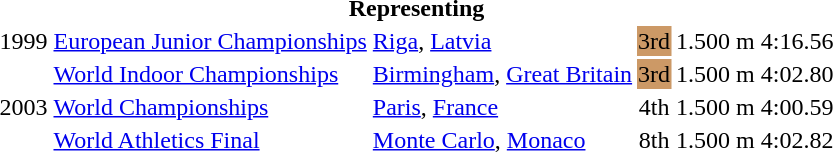<table>
<tr>
<th colspan="6">Representing </th>
</tr>
<tr>
<td>1999</td>
<td><a href='#'>European Junior Championships</a></td>
<td><a href='#'>Riga</a>, <a href='#'>Latvia</a></td>
<td bgcolor="cc9966" align="center">3rd</td>
<td>1.500 m</td>
<td>4:16.56</td>
</tr>
<tr>
<td rowspan=3>2003</td>
<td><a href='#'>World Indoor Championships</a></td>
<td><a href='#'>Birmingham</a>, <a href='#'>Great Britain</a></td>
<td bgcolor="cc9966" align="center">3rd</td>
<td>1.500 m</td>
<td>4:02.80</td>
</tr>
<tr>
<td><a href='#'>World Championships</a></td>
<td><a href='#'>Paris</a>, <a href='#'>France</a></td>
<td align="center">4th</td>
<td>1.500 m</td>
<td>4:00.59</td>
</tr>
<tr>
<td><a href='#'>World Athletics Final</a></td>
<td><a href='#'>Monte Carlo</a>, <a href='#'>Monaco</a></td>
<td align="center">8th</td>
<td>1.500 m</td>
<td>4:02.82</td>
</tr>
</table>
